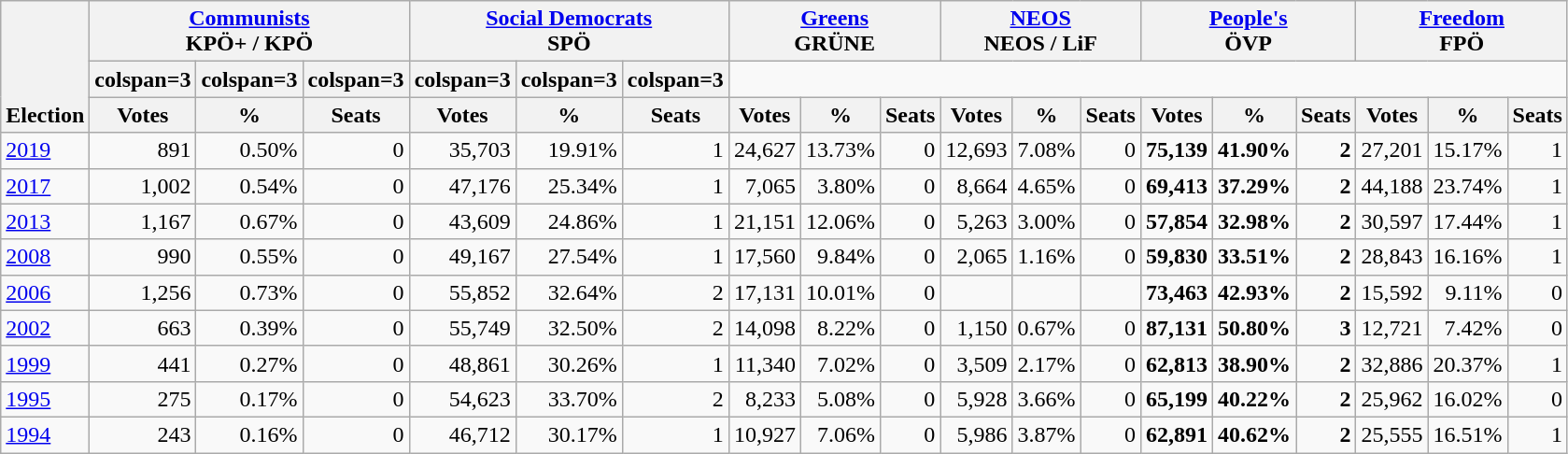<table class="wikitable" border="1" style="font-size:100%; text-align:right;">
<tr>
<th style="text-align:left;" valign=bottom rowspan=3>Election</th>
<th valign=bottom colspan=3><a href='#'>Communists</a><br>KPÖ+ / KPÖ</th>
<th valign=bottom colspan=3><a href='#'>Social Democrats</a><br>SPÖ</th>
<th valign=bottom colspan=3><a href='#'>Greens</a><br>GRÜNE</th>
<th valign=bottom colspan=3><a href='#'>NEOS</a><br>NEOS / LiF</th>
<th valign=bottom colspan=3><a href='#'>People's</a><br>ÖVP</th>
<th valign=bottom colspan=3><a href='#'>Freedom</a><br>FPÖ</th>
</tr>
<tr>
<th>colspan=3 </th>
<th>colspan=3 </th>
<th>colspan=3 </th>
<th>colspan=3 </th>
<th>colspan=3 </th>
<th>colspan=3 </th>
</tr>
<tr>
<th>Votes</th>
<th>%</th>
<th>Seats</th>
<th>Votes</th>
<th>%</th>
<th>Seats</th>
<th>Votes</th>
<th>%</th>
<th>Seats</th>
<th>Votes</th>
<th>%</th>
<th>Seats</th>
<th>Votes</th>
<th>%</th>
<th>Seats</th>
<th>Votes</th>
<th>%</th>
<th>Seats</th>
</tr>
<tr>
<td align=left><a href='#'>2019</a></td>
<td>891</td>
<td>0.50%</td>
<td>0</td>
<td>35,703</td>
<td>19.91%</td>
<td>1</td>
<td>24,627</td>
<td>13.73%</td>
<td>0</td>
<td>12,693</td>
<td>7.08%</td>
<td>0</td>
<td><strong>75,139</strong></td>
<td><strong>41.90%</strong></td>
<td><strong>2</strong></td>
<td>27,201</td>
<td>15.17%</td>
<td>1</td>
</tr>
<tr>
<td align=left><a href='#'>2017</a></td>
<td>1,002</td>
<td>0.54%</td>
<td>0</td>
<td>47,176</td>
<td>25.34%</td>
<td>1</td>
<td>7,065</td>
<td>3.80%</td>
<td>0</td>
<td>8,664</td>
<td>4.65%</td>
<td>0</td>
<td><strong>69,413</strong></td>
<td><strong>37.29%</strong></td>
<td><strong>2</strong></td>
<td>44,188</td>
<td>23.74%</td>
<td>1</td>
</tr>
<tr>
<td align=left><a href='#'>2013</a></td>
<td>1,167</td>
<td>0.67%</td>
<td>0</td>
<td>43,609</td>
<td>24.86%</td>
<td>1</td>
<td>21,151</td>
<td>12.06%</td>
<td>0</td>
<td>5,263</td>
<td>3.00%</td>
<td>0</td>
<td><strong>57,854</strong></td>
<td><strong>32.98%</strong></td>
<td><strong>2</strong></td>
<td>30,597</td>
<td>17.44%</td>
<td>1</td>
</tr>
<tr>
<td align=left><a href='#'>2008</a></td>
<td>990</td>
<td>0.55%</td>
<td>0</td>
<td>49,167</td>
<td>27.54%</td>
<td>1</td>
<td>17,560</td>
<td>9.84%</td>
<td>0</td>
<td>2,065</td>
<td>1.16%</td>
<td>0</td>
<td><strong>59,830</strong></td>
<td><strong>33.51%</strong></td>
<td><strong>2</strong></td>
<td>28,843</td>
<td>16.16%</td>
<td>1</td>
</tr>
<tr>
<td align=left><a href='#'>2006</a></td>
<td>1,256</td>
<td>0.73%</td>
<td>0</td>
<td>55,852</td>
<td>32.64%</td>
<td>2</td>
<td>17,131</td>
<td>10.01%</td>
<td>0</td>
<td></td>
<td></td>
<td></td>
<td><strong>73,463</strong></td>
<td><strong>42.93%</strong></td>
<td><strong>2</strong></td>
<td>15,592</td>
<td>9.11%</td>
<td>0</td>
</tr>
<tr>
<td align=left><a href='#'>2002</a></td>
<td>663</td>
<td>0.39%</td>
<td>0</td>
<td>55,749</td>
<td>32.50%</td>
<td>2</td>
<td>14,098</td>
<td>8.22%</td>
<td>0</td>
<td>1,150</td>
<td>0.67%</td>
<td>0</td>
<td><strong>87,131</strong></td>
<td><strong>50.80%</strong></td>
<td><strong>3</strong></td>
<td>12,721</td>
<td>7.42%</td>
<td>0</td>
</tr>
<tr>
<td align=left><a href='#'>1999</a></td>
<td>441</td>
<td>0.27%</td>
<td>0</td>
<td>48,861</td>
<td>30.26%</td>
<td>1</td>
<td>11,340</td>
<td>7.02%</td>
<td>0</td>
<td>3,509</td>
<td>2.17%</td>
<td>0</td>
<td><strong>62,813</strong></td>
<td><strong>38.90%</strong></td>
<td><strong>2</strong></td>
<td>32,886</td>
<td>20.37%</td>
<td>1</td>
</tr>
<tr>
<td align=left><a href='#'>1995</a></td>
<td>275</td>
<td>0.17%</td>
<td>0</td>
<td>54,623</td>
<td>33.70%</td>
<td>2</td>
<td>8,233</td>
<td>5.08%</td>
<td>0</td>
<td>5,928</td>
<td>3.66%</td>
<td>0</td>
<td><strong>65,199</strong></td>
<td><strong>40.22%</strong></td>
<td><strong>2</strong></td>
<td>25,962</td>
<td>16.02%</td>
<td>0</td>
</tr>
<tr>
<td align=left><a href='#'>1994</a></td>
<td>243</td>
<td>0.16%</td>
<td>0</td>
<td>46,712</td>
<td>30.17%</td>
<td>1</td>
<td>10,927</td>
<td>7.06%</td>
<td>0</td>
<td>5,986</td>
<td>3.87%</td>
<td>0</td>
<td><strong>62,891</strong></td>
<td><strong>40.62%</strong></td>
<td><strong>2</strong></td>
<td>25,555</td>
<td>16.51%</td>
<td>1</td>
</tr>
</table>
